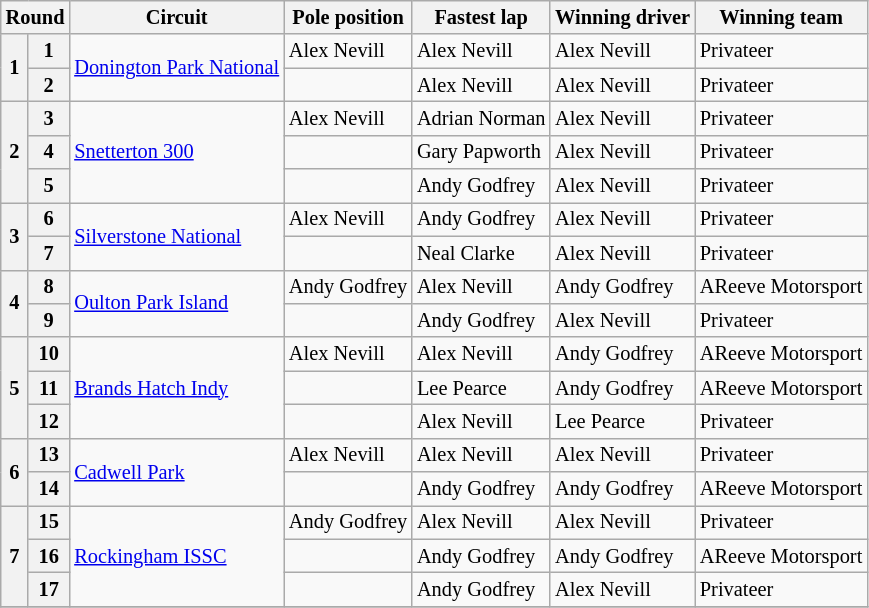<table class="wikitable" style="font-size: 85%;">
<tr>
<th colspan=2>Round</th>
<th>Circuit</th>
<th>Pole position</th>
<th>Fastest lap</th>
<th>Winning driver</th>
<th>Winning team</th>
</tr>
<tr>
<th rowspan=2>1</th>
<th>1</th>
<td rowspan=2><a href='#'> Donington Park National</a></td>
<td> Alex Nevill</td>
<td> Alex Nevill</td>
<td> Alex Nevill</td>
<td>Privateer</td>
</tr>
<tr>
<th>2</th>
<td></td>
<td> Alex Nevill</td>
<td> Alex Nevill</td>
<td>Privateer</td>
</tr>
<tr>
<th rowspan=3>2</th>
<th>3</th>
<td rowspan=3><a href='#'>Snetterton 300</a></td>
<td> Alex Nevill</td>
<td> Adrian Norman</td>
<td> Alex Nevill</td>
<td>Privateer</td>
</tr>
<tr>
<th>4</th>
<td></td>
<td> Gary Papworth</td>
<td> Alex Nevill</td>
<td>Privateer</td>
</tr>
<tr>
<th>5</th>
<td></td>
<td> Andy Godfrey</td>
<td> Alex Nevill</td>
<td>Privateer</td>
</tr>
<tr>
<th rowspan=2>3</th>
<th>6</th>
<td rowspan=2><a href='#'>Silverstone National</a></td>
<td> Alex Nevill</td>
<td> Andy Godfrey</td>
<td> Alex Nevill</td>
<td>Privateer</td>
</tr>
<tr>
<th>7</th>
<td></td>
<td> Neal Clarke</td>
<td> Alex Nevill</td>
<td>Privateer</td>
</tr>
<tr>
<th rowspan=2>4</th>
<th>8</th>
<td rowspan=2><a href='#'> Oulton Park Island</a></td>
<td> Andy Godfrey</td>
<td> Alex Nevill</td>
<td> Andy Godfrey</td>
<td>AReeve Motorsport</td>
</tr>
<tr>
<th>9</th>
<td></td>
<td> Andy Godfrey</td>
<td> Alex Nevill</td>
<td>Privateer</td>
</tr>
<tr>
<th rowspan=3>5</th>
<th>10</th>
<td rowspan=3><a href='#'> Brands Hatch Indy</a></td>
<td> Alex Nevill</td>
<td> Alex Nevill</td>
<td> Andy Godfrey</td>
<td>AReeve Motorsport</td>
</tr>
<tr>
<th>11</th>
<td></td>
<td> Lee Pearce</td>
<td> Andy Godfrey</td>
<td>AReeve Motorsport</td>
</tr>
<tr>
<th>12</th>
<td></td>
<td> Alex Nevill</td>
<td> Lee Pearce</td>
<td>Privateer</td>
</tr>
<tr>
<th rowspan=2>6</th>
<th>13</th>
<td rowspan=2><a href='#'>Cadwell Park</a></td>
<td> Alex Nevill</td>
<td> Alex Nevill</td>
<td> Alex Nevill</td>
<td>Privateer</td>
</tr>
<tr>
<th>14</th>
<td></td>
<td> Andy Godfrey</td>
<td> Andy Godfrey</td>
<td>AReeve Motorsport</td>
</tr>
<tr>
<th rowspan=3>7</th>
<th>15</th>
<td rowspan=3><a href='#'>Rockingham ISSC</a></td>
<td> Andy Godfrey</td>
<td> Alex Nevill</td>
<td> Alex Nevill</td>
<td>Privateer</td>
</tr>
<tr>
<th>16</th>
<td></td>
<td> Andy Godfrey</td>
<td> Andy Godfrey</td>
<td>AReeve Motorsport</td>
</tr>
<tr>
<th>17</th>
<td></td>
<td> Andy Godfrey</td>
<td> Alex Nevill</td>
<td>Privateer</td>
</tr>
<tr>
</tr>
</table>
